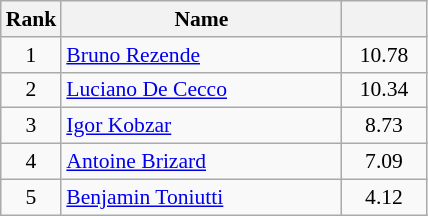<table class="wikitable" style="text-align:center; font-size:90%">
<tr>
<th width=30>Rank</th>
<th width=180>Name</th>
<th width=50></th>
</tr>
<tr>
<td>1</td>
<td style="text-align:left"> <a href='#'>Bruno Rezende</a></td>
<td>10.78</td>
</tr>
<tr>
<td>2</td>
<td style="text-align:left"> <a href='#'>Luciano De Cecco</a></td>
<td>10.34</td>
</tr>
<tr>
<td>3</td>
<td style="text-align:left"> <a href='#'>Igor Kobzar</a></td>
<td>8.73</td>
</tr>
<tr>
<td>4</td>
<td style="text-align:left"> <a href='#'>Antoine Brizard</a></td>
<td>7.09</td>
</tr>
<tr>
<td>5</td>
<td style="text-align:left"> <a href='#'>Benjamin Toniutti</a></td>
<td>4.12</td>
</tr>
</table>
